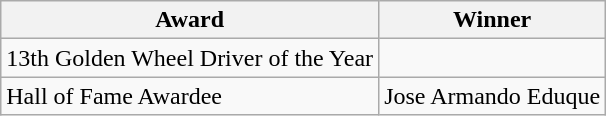<table class="wikitable">
<tr>
<th>Award</th>
<th>Winner</th>
</tr>
<tr>
<td>13th Golden Wheel Driver of the Year</td>
<td></td>
</tr>
<tr>
<td>Hall of Fame Awardee</td>
<td>Jose Armando Eduque</td>
</tr>
</table>
